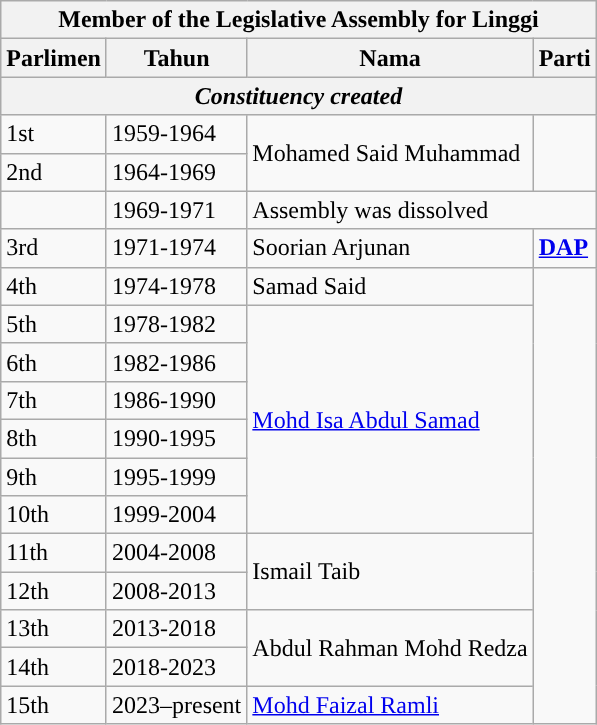<table class="wikitable">
<tr>
<th colspan="4">Member of the Legislative Assembly for Linggi</th>
</tr>
<tr>
<th>Parlimen</th>
<th>Tahun</th>
<th>Nama</th>
<th>Parti</th>
</tr>
<tr>
<th colspan="4" align="center"><em>Constituency created</em></th>
</tr>
<tr>
<td>1st</td>
<td>1959-1964</td>
<td rowspan="2">Mohamed Said Muhammad</td>
<td rowspan="2"></td>
</tr>
<tr>
<td>2nd</td>
<td>1964-1969</td>
</tr>
<tr>
<td></td>
<td>1969-1971</td>
<td colspan="2">Assembly was dissolved</td>
</tr>
<tr>
<td>3rd</td>
<td>1971-1974</td>
<td>Soorian Arjunan</td>
<td><strong><a href='#'>DAP</a></strong></td>
</tr>
<tr>
<td>4th</td>
<td>1974-1978</td>
<td>Samad Said</td>
<td rowspan="12"></td>
</tr>
<tr>
<td>5th</td>
<td>1978-1982</td>
<td rowspan="6"><a href='#'>Mohd Isa Abdul Samad</a></td>
</tr>
<tr>
<td>6th</td>
<td>1982-1986</td>
</tr>
<tr>
<td>7th</td>
<td>1986-1990</td>
</tr>
<tr>
<td>8th</td>
<td>1990-1995</td>
</tr>
<tr>
<td>9th</td>
<td>1995-1999</td>
</tr>
<tr>
<td>10th</td>
<td>1999-2004</td>
</tr>
<tr>
<td>11th</td>
<td>2004-2008</td>
<td rowspan="2">Ismail Taib</td>
</tr>
<tr>
<td>12th</td>
<td>2008-2013</td>
</tr>
<tr>
<td>13th</td>
<td>2013-2018</td>
<td rowspan="2">Abdul Rahman Mohd Redza</td>
</tr>
<tr>
<td>14th</td>
<td>2018-2023</td>
</tr>
<tr>
<td>15th</td>
<td>2023–present</td>
<td><a href='#'>Mohd Faizal Ramli</a></td>
</tr>
</table>
